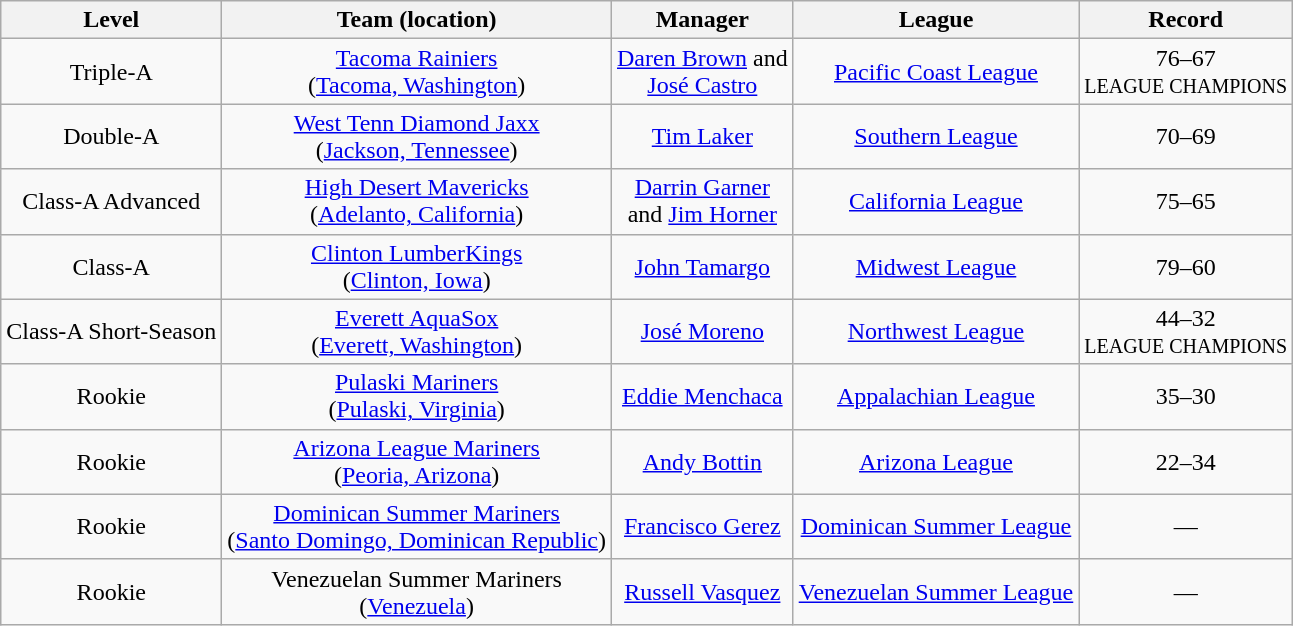<table class="wikitable" style="text-align:center;" border="1">
<tr>
<th>Level</th>
<th>Team (location)</th>
<th>Manager</th>
<th>League</th>
<th>Record</th>
</tr>
<tr>
<td>Triple-A</td>
<td><a href='#'>Tacoma Rainiers</a><br>(<a href='#'>Tacoma, Washington</a>)</td>
<td><a href='#'>Daren Brown</a> and<br><a href='#'>José Castro</a></td>
<td><a href='#'>Pacific Coast League</a></td>
<td>76–67<br><small>LEAGUE CHAMPIONS</small></td>
</tr>
<tr>
<td>Double-A</td>
<td><a href='#'>West Tenn Diamond Jaxx</a><br>(<a href='#'>Jackson, Tennessee</a>)</td>
<td><a href='#'>Tim Laker</a></td>
<td><a href='#'>Southern League</a></td>
<td>70–69</td>
</tr>
<tr>
<td>Class-A Advanced</td>
<td><a href='#'>High Desert Mavericks</a><br>(<a href='#'>Adelanto, California</a>)</td>
<td><a href='#'>Darrin Garner</a><br>and <a href='#'>Jim Horner</a></td>
<td><a href='#'>California League</a></td>
<td>75–65</td>
</tr>
<tr>
<td>Class-A</td>
<td><a href='#'>Clinton LumberKings</a><br>(<a href='#'>Clinton, Iowa</a>)</td>
<td><a href='#'>John Tamargo</a></td>
<td><a href='#'>Midwest League</a></td>
<td>79–60</td>
</tr>
<tr>
<td>Class-A Short-Season</td>
<td><a href='#'>Everett AquaSox</a><br>(<a href='#'>Everett, Washington</a>)</td>
<td><a href='#'>José Moreno</a></td>
<td><a href='#'>Northwest League</a></td>
<td>44–32<br><small>LEAGUE CHAMPIONS</small></td>
</tr>
<tr>
<td>Rookie</td>
<td><a href='#'>Pulaski Mariners</a><br>(<a href='#'>Pulaski, Virginia</a>)</td>
<td><a href='#'>Eddie Menchaca</a></td>
<td><a href='#'>Appalachian League</a></td>
<td>35–30</td>
</tr>
<tr>
<td>Rookie</td>
<td><a href='#'>Arizona League Mariners</a><br>(<a href='#'>Peoria, Arizona</a>)</td>
<td><a href='#'>Andy Bottin</a></td>
<td><a href='#'>Arizona League</a></td>
<td>22–34</td>
</tr>
<tr>
<td>Rookie</td>
<td><a href='#'>Dominican Summer Mariners</a><br>(<a href='#'>Santo Domingo, Dominican Republic</a>)</td>
<td><a href='#'>Francisco Gerez</a></td>
<td><a href='#'>Dominican Summer League</a></td>
<td>—</td>
</tr>
<tr>
<td>Rookie</td>
<td>Venezuelan Summer Mariners<br>(<a href='#'>Venezuela</a>)</td>
<td><a href='#'>Russell Vasquez</a></td>
<td><a href='#'>Venezuelan Summer League</a></td>
<td>—</td>
</tr>
</table>
